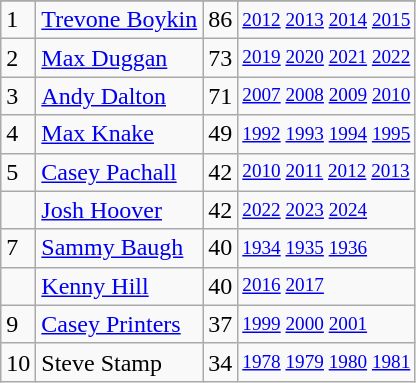<table class="wikitable">
<tr>
</tr>
<tr>
<td>1</td>
<td><a href='#'>Trevone Boykin</a></td>
<td>86</td>
<td style="font-size:80%;"><a href='#'>2012</a> <a href='#'>2013</a> <a href='#'>2014</a> <a href='#'>2015</a></td>
</tr>
<tr>
<td>2</td>
<td><a href='#'>Max Duggan</a></td>
<td>73</td>
<td style="font-size:80%;"><a href='#'>2019</a> <a href='#'>2020</a> <a href='#'>2021</a> <a href='#'>2022</a></td>
</tr>
<tr>
<td>3</td>
<td><a href='#'>Andy Dalton</a></td>
<td>71</td>
<td style="font-size:80%;"><a href='#'>2007</a> <a href='#'>2008</a> <a href='#'>2009</a> <a href='#'>2010</a></td>
</tr>
<tr>
<td>4</td>
<td><a href='#'>Max Knake</a></td>
<td>49</td>
<td style="font-size:80%;"><a href='#'>1992</a> <a href='#'>1993</a> <a href='#'>1994</a> <a href='#'>1995</a></td>
</tr>
<tr>
<td>5</td>
<td><a href='#'>Casey Pachall</a></td>
<td>42</td>
<td style="font-size:80%;"><a href='#'>2010</a> <a href='#'>2011</a> <a href='#'>2012</a> <a href='#'>2013</a></td>
</tr>
<tr>
<td></td>
<td><a href='#'>Josh Hoover</a></td>
<td>42</td>
<td style="font-size:80%;"><a href='#'>2022</a> <a href='#'>2023</a> <a href='#'>2024</a></td>
</tr>
<tr>
<td>7</td>
<td><a href='#'>Sammy Baugh</a></td>
<td>40</td>
<td style="font-size:80%;"><a href='#'>1934</a> <a href='#'>1935</a> <a href='#'>1936</a></td>
</tr>
<tr>
<td></td>
<td><a href='#'>Kenny Hill</a></td>
<td>40</td>
<td style="font-size:80%;"><a href='#'>2016</a> <a href='#'>2017</a></td>
</tr>
<tr>
<td>9</td>
<td><a href='#'>Casey Printers</a></td>
<td>37</td>
<td style="font-size:80%;"><a href='#'>1999</a> <a href='#'>2000</a> <a href='#'>2001</a></td>
</tr>
<tr>
<td>10</td>
<td>Steve Stamp</td>
<td>34</td>
<td style="font-size:80%;"><a href='#'>1978</a> <a href='#'>1979</a> <a href='#'>1980</a> <a href='#'>1981</a></td>
</tr>
</table>
